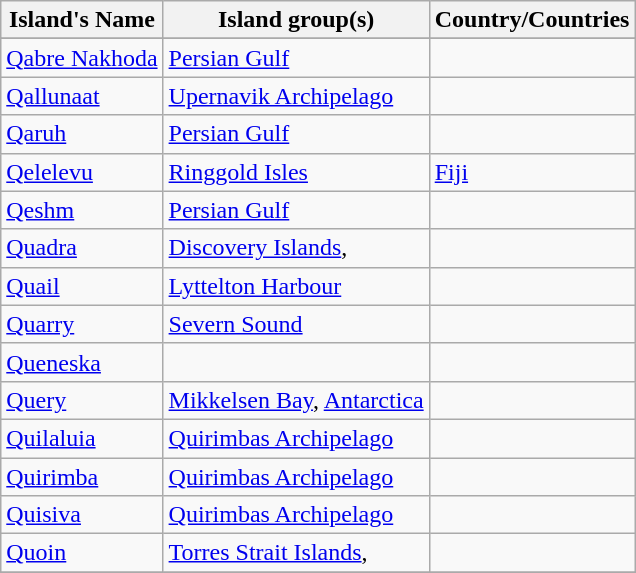<table class="wikitable">
<tr>
<th>Island's Name</th>
<th>Island group(s)</th>
<th>Country/Countries</th>
</tr>
<tr>
</tr>
<tr>
<td><a href='#'>Qabre Nakhoda</a></td>
<td><a href='#'>Persian Gulf</a></td>
<td></td>
</tr>
<tr>
<td><a href='#'>Qallunaat</a></td>
<td><a href='#'>Upernavik Archipelago</a></td>
<td></td>
</tr>
<tr>
<td><a href='#'>Qaruh</a></td>
<td><a href='#'>Persian Gulf</a></td>
<td></td>
</tr>
<tr>
<td><a href='#'>Qelelevu</a></td>
<td><a href='#'>Ringgold Isles</a></td>
<td><a href='#'>Fiji</a></td>
</tr>
<tr>
<td><a href='#'>Qeshm</a></td>
<td><a href='#'>Persian Gulf</a></td>
<td></td>
</tr>
<tr>
<td><a href='#'>Quadra</a></td>
<td><a href='#'>Discovery Islands</a>, </td>
<td></td>
</tr>
<tr>
<td><a href='#'>Quail</a></td>
<td><a href='#'>Lyttelton Harbour</a></td>
<td></td>
</tr>
<tr>
<td><a href='#'>Quarry</a></td>
<td><a href='#'>Severn Sound</a> </td>
<td></td>
</tr>
<tr>
<td><a href='#'>Queneska</a></td>
<td></td>
<td></td>
</tr>
<tr>
<td><a href='#'>Query</a></td>
<td><a href='#'>Mikkelsen Bay</a>, <a href='#'>Antarctica</a></td>
<td></td>
</tr>
<tr>
<td><a href='#'>Quilaluia</a></td>
<td><a href='#'>Quirimbas Archipelago</a></td>
<td></td>
</tr>
<tr>
<td><a href='#'>Quirimba</a></td>
<td><a href='#'>Quirimbas Archipelago</a></td>
<td></td>
</tr>
<tr>
<td><a href='#'>Quisiva</a></td>
<td><a href='#'>Quirimbas Archipelago</a></td>
<td></td>
</tr>
<tr>
<td><a href='#'>Quoin</a></td>
<td><a href='#'>Torres Strait Islands</a>, </td>
<td></td>
</tr>
<tr>
</tr>
</table>
